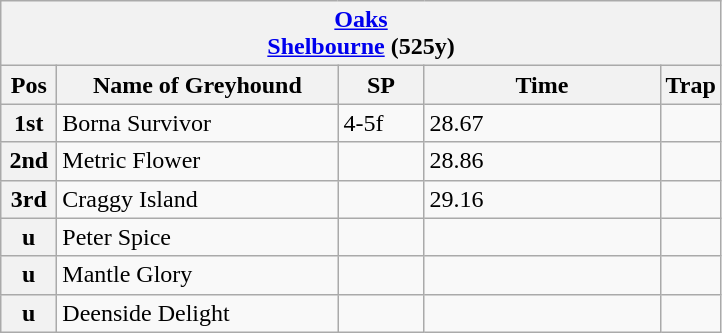<table class="wikitable">
<tr>
<th colspan="6"><a href='#'>Oaks</a><br> <a href='#'>Shelbourne</a> (525y)</th>
</tr>
<tr>
<th width=30>Pos</th>
<th width=180>Name of Greyhound</th>
<th width=50>SP</th>
<th width=150>Time</th>
<th width=30>Trap</th>
</tr>
<tr>
<th>1st</th>
<td>Borna Survivor </td>
<td>4-5f</td>
<td>28.67</td>
<td></td>
</tr>
<tr>
<th>2nd</th>
<td>Metric Flower</td>
<td></td>
<td>28.86</td>
<td></td>
</tr>
<tr>
<th>3rd</th>
<td>Craggy Island</td>
<td></td>
<td>29.16</td>
<td></td>
</tr>
<tr>
<th>u</th>
<td>Peter Spice</td>
<td></td>
<td></td>
<td></td>
</tr>
<tr>
<th>u</th>
<td>Mantle Glory</td>
<td></td>
<td></td>
<td></td>
</tr>
<tr>
<th>u</th>
<td>Deenside Delight</td>
<td></td>
<td></td>
<td></td>
</tr>
</table>
